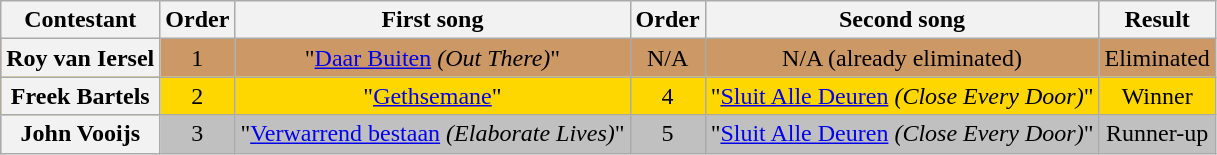<table class="wikitable plainrowheaders" style="text-align:center;">
<tr>
<th scope="col">Contestant</th>
<th scope="col">Order</th>
<th scope="col">First song</th>
<th scope="col">Order</th>
<th scope="col">Second song</th>
<th scope="col">Result</th>
</tr>
<tr style="background:#c96;">
<th scope="row">Roy van Iersel</th>
<td>1</td>
<td>"<a href='#'>Daar Buiten</a> <em>(Out There)</em>"</td>
<td>N/A</td>
<td>N/A (already eliminated)</td>
<td>Eliminated</td>
</tr>
<tr style = "background:gold">
<th scope="row">Freek Bartels</th>
<td>2</td>
<td>"<a href='#'>Gethsemane</a>"</td>
<td>4</td>
<td>"<a href='#'>Sluit Alle Deuren</a> <em>(Close Every Door)</em>"</td>
<td>Winner</td>
</tr>
<tr style="background:silver;">
<th scope="row">John Vooijs</th>
<td>3</td>
<td>"<a href='#'>Verwarrend bestaan</a> <em>(Elaborate Lives)</em>"</td>
<td>5</td>
<td>"<a href='#'>Sluit Alle Deuren</a> <em>(Close Every Door)</em>"</td>
<td>Runner-up</td>
</tr>
</table>
